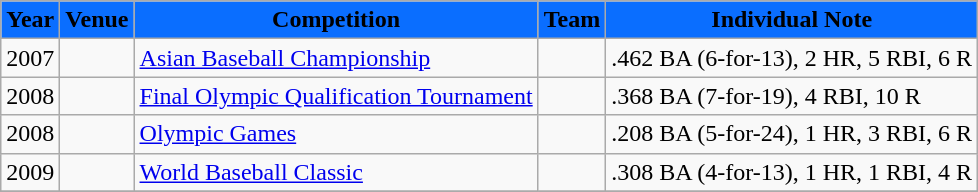<table class="wikitable">
<tr>
<th style="background:#0A6EFF"><span>Year</span></th>
<th style="background:#0A6EFF"><span>Venue</span></th>
<th style="background:#0A6EFF"><span>Competition</span></th>
<th style="background:#0A6EFF"><span>Team</span></th>
<th style="background:#0A6EFF"><span>Individual Note</span></th>
</tr>
<tr>
<td>2007</td>
<td></td>
<td><a href='#'>Asian Baseball Championship</a></td>
<td style="text-align:center"></td>
<td>.462 BA (6-for-13), 2 HR, 5 RBI, 6 R</td>
</tr>
<tr>
<td>2008</td>
<td></td>
<td><a href='#'>Final Olympic Qualification Tournament</a></td>
<td style="text-align:center"></td>
<td>.368 BA (7-for-19), 4 RBI, 10 R</td>
</tr>
<tr>
<td>2008</td>
<td></td>
<td><a href='#'>Olympic Games</a></td>
<td style="text-align:center"></td>
<td>.208 BA (5-for-24), 1 HR, 3 RBI, 6 R</td>
</tr>
<tr>
<td>2009</td>
<td></td>
<td><a href='#'>World Baseball Classic</a></td>
<td style="text-align:center"></td>
<td>.308 BA (4-for-13), 1 HR, 1 RBI, 4 R</td>
</tr>
<tr>
</tr>
</table>
